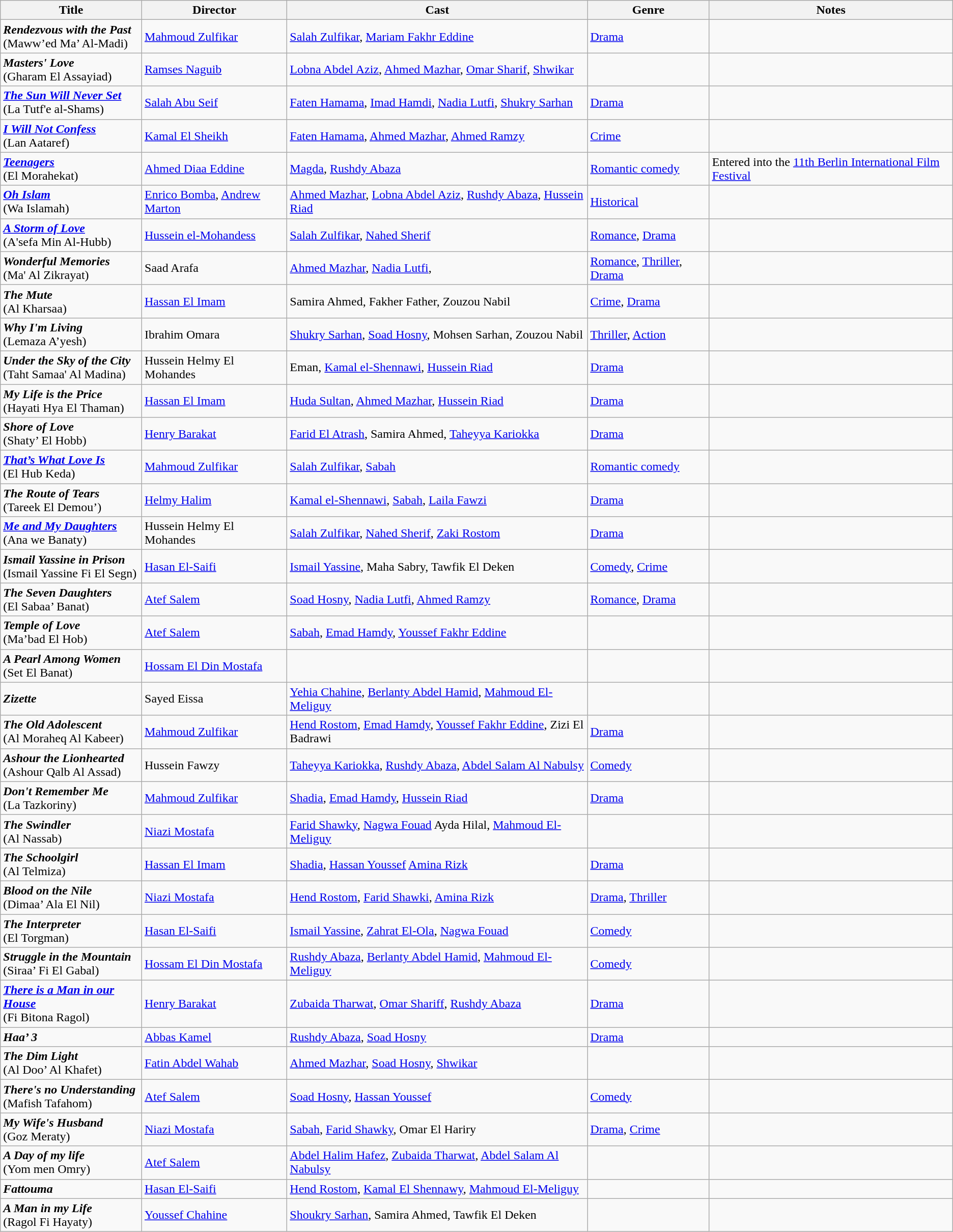<table class="wikitable">
<tr>
<th>Title</th>
<th>Director</th>
<th>Cast</th>
<th>Genre</th>
<th>Notes</th>
</tr>
<tr>
<td><strong><em>Rendezvous with the Past</em></strong><br>(Maww’ed Ma’ Al-Madi)</td>
<td><a href='#'>Mahmoud Zulfikar</a></td>
<td><a href='#'>Salah Zulfikar</a>, <a href='#'>Mariam Fakhr Eddine</a></td>
<td><a href='#'>Drama</a></td>
<td></td>
</tr>
<tr>
<td><strong><em>Masters' Love</em></strong><br>(Gharam El Assayiad)</td>
<td><a href='#'>Ramses Naguib</a></td>
<td><a href='#'>Lobna Abdel Aziz</a>, <a href='#'>Ahmed Mazhar</a>, <a href='#'>Omar Sharif</a>, <a href='#'>Shwikar</a></td>
<td></td>
<td></td>
</tr>
<tr>
<td><strong><em><a href='#'>The Sun Will Never Set</a></em></strong><br>(La Tutf'e al-Shams)</td>
<td><a href='#'>Salah Abu Seif</a></td>
<td><a href='#'>Faten Hamama</a>, <a href='#'>Imad Hamdi</a>, <a href='#'>Nadia Lutfi</a>, <a href='#'>Shukry Sarhan</a></td>
<td><a href='#'>Drama</a></td>
<td></td>
</tr>
<tr>
<td><strong><em><a href='#'>I Will Not Confess</a></em></strong><br>(Lan Aataref)</td>
<td><a href='#'>Kamal El Sheikh</a></td>
<td><a href='#'>Faten Hamama</a>, <a href='#'>Ahmed Mazhar</a>, <a href='#'>Ahmed Ramzy</a></td>
<td><a href='#'>Crime</a></td>
<td></td>
</tr>
<tr>
<td><strong><em><a href='#'>Teenagers</a></em></strong><br>(El Morahekat)</td>
<td><a href='#'>Ahmed Diaa Eddine</a></td>
<td><a href='#'>Magda</a>, <a href='#'>Rushdy Abaza</a></td>
<td><a href='#'>Romantic comedy</a></td>
<td>Entered into the <a href='#'>11th Berlin International Film Festival</a></td>
</tr>
<tr>
<td><strong><em><a href='#'>Oh Islam</a></em></strong><br>(Wa Islamah)</td>
<td><a href='#'>Enrico Bomba</a>, <a href='#'>Andrew Marton</a></td>
<td><a href='#'>Ahmed Mazhar</a>, <a href='#'>Lobna Abdel Aziz</a>, <a href='#'>Rushdy Abaza</a>, <a href='#'>Hussein Riad</a></td>
<td><a href='#'>Historical</a></td>
<td></td>
</tr>
<tr>
<td><strong><em><a href='#'>A Storm of Love</a></em></strong><br>(A'sefa Min Al-Hubb)</td>
<td><a href='#'>Hussein el-Mohandess</a></td>
<td><a href='#'>Salah Zulfikar</a>, <a href='#'>Nahed Sherif</a></td>
<td><a href='#'>Romance</a>, <a href='#'>Drama</a></td>
<td></td>
</tr>
<tr>
<td><strong><em>Wonderful Memories</em></strong><br>(Ma' Al Zikrayat)</td>
<td>Saad Arafa</td>
<td><a href='#'>Ahmed Mazhar</a>, <a href='#'>Nadia Lutfi</a>,</td>
<td><a href='#'>Romance</a>, <a href='#'>Thriller</a>, <a href='#'>Drama</a></td>
<td></td>
</tr>
<tr>
<td><strong><em>The Mute</em></strong><br>(Al Kharsaa)</td>
<td><a href='#'>Hassan El Imam</a></td>
<td>Samira Ahmed, Fakher Father, Zouzou Nabil</td>
<td><a href='#'>Crime</a>, <a href='#'>Drama</a></td>
<td></td>
</tr>
<tr>
<td><strong><em>Why I'm Living</em></strong><br>(Lemaza A’yesh)</td>
<td>Ibrahim Omara</td>
<td><a href='#'>Shukry Sarhan</a>, <a href='#'>Soad Hosny</a>, Mohsen Sarhan, Zouzou Nabil</td>
<td><a href='#'>Thriller</a>, <a href='#'>Action</a></td>
<td></td>
</tr>
<tr>
<td><strong><em>Under the Sky of the City</em></strong><br>(Taht Samaa' Al Madina)</td>
<td>Hussein Helmy El Mohandes</td>
<td>Eman, <a href='#'>Kamal el-Shennawi</a>, <a href='#'>Hussein Riad</a></td>
<td><a href='#'>Drama</a></td>
<td></td>
</tr>
<tr>
<td><strong><em>My Life is the Price</em></strong><br>(Hayati Hya El Thaman)</td>
<td><a href='#'>Hassan El Imam</a></td>
<td><a href='#'>Huda Sultan</a>, <a href='#'>Ahmed Mazhar</a>, <a href='#'>Hussein Riad</a></td>
<td><a href='#'>Drama</a></td>
<td></td>
</tr>
<tr>
<td><strong><em>Shore of Love</em></strong><br>(Shaty’ El Hobb)</td>
<td><a href='#'>Henry Barakat</a></td>
<td><a href='#'>Farid El Atrash</a>, Samira Ahmed, <a href='#'>Taheyya Kariokka</a></td>
<td><a href='#'>Drama</a></td>
<td></td>
</tr>
<tr>
<td><strong><em><a href='#'>That’s What Love Is</a></em></strong><br>(El Hub Keda)</td>
<td><a href='#'>Mahmoud Zulfikar</a></td>
<td><a href='#'>Salah Zulfikar</a>, <a href='#'>Sabah</a></td>
<td><a href='#'>Romantic comedy</a></td>
<td></td>
</tr>
<tr>
<td><strong><em>The Route of Tears</em></strong><br>(Tareek El Demou’)</td>
<td><a href='#'>Helmy Halim</a></td>
<td><a href='#'>Kamal el-Shennawi</a>, <a href='#'>Sabah</a>, <a href='#'>Laila Fawzi</a></td>
<td><a href='#'>Drama</a></td>
<td></td>
</tr>
<tr>
<td><strong><em><a href='#'>Me and My Daughters</a></em></strong><br>(Ana we Banaty)</td>
<td>Hussein Helmy El Mohandes</td>
<td><a href='#'>Salah Zulfikar</a>, <a href='#'>Nahed Sherif</a>, <a href='#'>Zaki Rostom</a></td>
<td><a href='#'>Drama</a></td>
<td></td>
</tr>
<tr>
<td><strong><em>Ismail Yassine in Prison</em></strong><br>(Ismail Yassine Fi El Segn)</td>
<td><a href='#'>Hasan El-Saifi</a></td>
<td><a href='#'>Ismail Yassine</a>, Maha Sabry, Tawfik El Deken</td>
<td><a href='#'>Comedy</a>, <a href='#'>Crime</a></td>
<td></td>
</tr>
<tr>
<td><strong><em>The Seven Daughters</em></strong><br>(El Sabaa’ Banat)</td>
<td><a href='#'>Atef Salem</a></td>
<td><a href='#'>Soad Hosny</a>, <a href='#'>Nadia Lutfi</a>, <a href='#'>Ahmed Ramzy</a></td>
<td><a href='#'>Romance</a>, <a href='#'>Drama</a></td>
<td></td>
</tr>
<tr>
<td><strong><em>Temple of Love</em></strong><br>(Ma’bad El Hob)</td>
<td><a href='#'>Atef Salem</a></td>
<td><a href='#'>Sabah</a>, <a href='#'>Emad Hamdy</a>, <a href='#'>Youssef Fakhr Eddine</a></td>
<td></td>
<td></td>
</tr>
<tr>
<td><strong><em>A Pearl Among Women</em></strong><br>(Set El Banat)</td>
<td><a href='#'>Hossam El Din Mostafa</a></td>
<td></td>
<td></td>
<td></td>
</tr>
<tr>
<td><strong><em>Zizette</em></strong></td>
<td>Sayed Eissa</td>
<td><a href='#'>Yehia Chahine</a>, <a href='#'>Berlanty Abdel Hamid</a>, <a href='#'>Mahmoud El-Meliguy</a></td>
<td></td>
<td></td>
</tr>
<tr>
<td><strong><em>The Old Adolescent</em></strong><br>(Al Moraheq Al Kabeer)</td>
<td><a href='#'>Mahmoud Zulfikar</a></td>
<td><a href='#'>Hend Rostom</a>, <a href='#'>Emad Hamdy</a>, <a href='#'>Youssef Fakhr Eddine</a>, Zizi El Badrawi</td>
<td><a href='#'>Drama</a></td>
<td></td>
</tr>
<tr>
<td><strong><em>Ashour the Lionhearted</em></strong><br>(Ashour Qalb Al Assad)</td>
<td>Hussein Fawzy</td>
<td><a href='#'>Taheyya Kariokka</a>, <a href='#'>Rushdy Abaza</a>, <a href='#'>Abdel Salam Al Nabulsy</a></td>
<td><a href='#'>Comedy</a></td>
<td></td>
</tr>
<tr>
<td><strong><em>Don't Remember Me</em></strong><br>(La Tazkoriny)</td>
<td><a href='#'>Mahmoud Zulfikar</a></td>
<td><a href='#'>Shadia</a>, <a href='#'>Emad Hamdy</a>, <a href='#'>Hussein Riad</a></td>
<td><a href='#'>Drama</a></td>
<td></td>
</tr>
<tr>
<td><strong><em>The Swindler</em></strong><br>(Al Nassab)</td>
<td><a href='#'>Niazi Mostafa</a></td>
<td><a href='#'>Farid Shawky</a>, <a href='#'>Nagwa Fouad</a> Ayda Hilal, <a href='#'>Mahmoud El-Meliguy</a></td>
<td></td>
<td></td>
</tr>
<tr>
<td><strong><em>The Schoolgirl</em></strong><br>(Al Telmiza)</td>
<td><a href='#'>Hassan El Imam</a></td>
<td><a href='#'>Shadia</a>, <a href='#'>Hassan Youssef</a> <a href='#'>Amina Rizk</a></td>
<td><a href='#'>Drama</a></td>
<td></td>
</tr>
<tr>
<td><strong><em>Blood on the Nile</em></strong><br>(Dimaa’ Ala El Nil)</td>
<td><a href='#'>Niazi Mostafa</a></td>
<td><a href='#'>Hend Rostom</a>, <a href='#'>Farid Shawki</a>, <a href='#'>Amina Rizk</a></td>
<td><a href='#'>Drama</a>, <a href='#'>Thriller</a></td>
<td></td>
</tr>
<tr>
<td><strong><em>The Interpreter</em></strong><br>(El Torgman)</td>
<td><a href='#'>Hasan El-Saifi</a></td>
<td><a href='#'>Ismail Yassine</a>, <a href='#'>Zahrat El-Ola</a>, <a href='#'>Nagwa Fouad</a></td>
<td><a href='#'>Comedy</a></td>
<td></td>
</tr>
<tr>
<td><strong><em>Struggle in the Mountain</em></strong><br>(Siraa’ Fi El Gabal)</td>
<td><a href='#'>Hossam El Din Mostafa</a></td>
<td><a href='#'>Rushdy Abaza</a>, <a href='#'>Berlanty Abdel Hamid</a>, <a href='#'>Mahmoud El-Meliguy</a></td>
<td><a href='#'>Comedy</a></td>
<td></td>
</tr>
<tr>
<td><strong><em><a href='#'>There is a Man in our House</a></em></strong><br>(Fi Bitona Ragol)</td>
<td><a href='#'>Henry Barakat</a></td>
<td><a href='#'>Zubaida Tharwat</a>, <a href='#'>Omar Shariff</a>, <a href='#'>Rushdy Abaza</a></td>
<td><a href='#'>Drama</a></td>
<td></td>
</tr>
<tr>
<td><strong><em>Haa’ 3</em></strong></td>
<td><a href='#'>Abbas Kamel</a></td>
<td><a href='#'>Rushdy Abaza</a>, <a href='#'>Soad Hosny</a></td>
<td><a href='#'>Drama</a></td>
<td></td>
</tr>
<tr>
<td><strong><em>The Dim Light</em></strong><br>(Al Doo’ Al Khafet)</td>
<td><a href='#'>Fatin Abdel Wahab</a></td>
<td><a href='#'>Ahmed Mazhar</a>, <a href='#'>Soad Hosny</a>, <a href='#'>Shwikar</a></td>
<td></td>
<td></td>
</tr>
<tr>
<td><strong><em>There's no Understanding</em></strong><br>(Mafish Tafahom)</td>
<td><a href='#'>Atef Salem</a></td>
<td><a href='#'>Soad Hosny</a>, <a href='#'>Hassan Youssef</a></td>
<td><a href='#'>Comedy</a></td>
<td></td>
</tr>
<tr>
<td><strong><em>My Wife's Husband</em></strong><br>(Goz Meraty)</td>
<td><a href='#'>Niazi Mostafa</a></td>
<td><a href='#'>Sabah</a>, <a href='#'>Farid Shawky</a>,  Omar El Hariry</td>
<td><a href='#'>Drama</a>, <a href='#'>Crime</a></td>
<td></td>
</tr>
<tr>
<td><strong><em>A Day of my life</em></strong><br>(Yom men Omry)</td>
<td><a href='#'>Atef Salem</a></td>
<td><a href='#'>Abdel Halim Hafez</a>, <a href='#'>Zubaida Tharwat</a>, <a href='#'>Abdel Salam Al Nabulsy</a></td>
<td></td>
<td></td>
</tr>
<tr>
<td><strong><em>Fattouma</em></strong></td>
<td><a href='#'>Hasan El-Saifi</a></td>
<td><a href='#'>Hend Rostom</a>, <a href='#'>Kamal El Shennawy</a>, <a href='#'>Mahmoud El-Meliguy</a></td>
<td></td>
<td></td>
</tr>
<tr>
<td><strong><em>A Man in my Life</em></strong><br>(Ragol Fi Hayaty)</td>
<td><a href='#'>Youssef Chahine</a></td>
<td><a href='#'>Shoukry Sarhan</a>, Samira Ahmed, Tawfik El Deken</td>
<td></td>
<td></td>
</tr>
</table>
